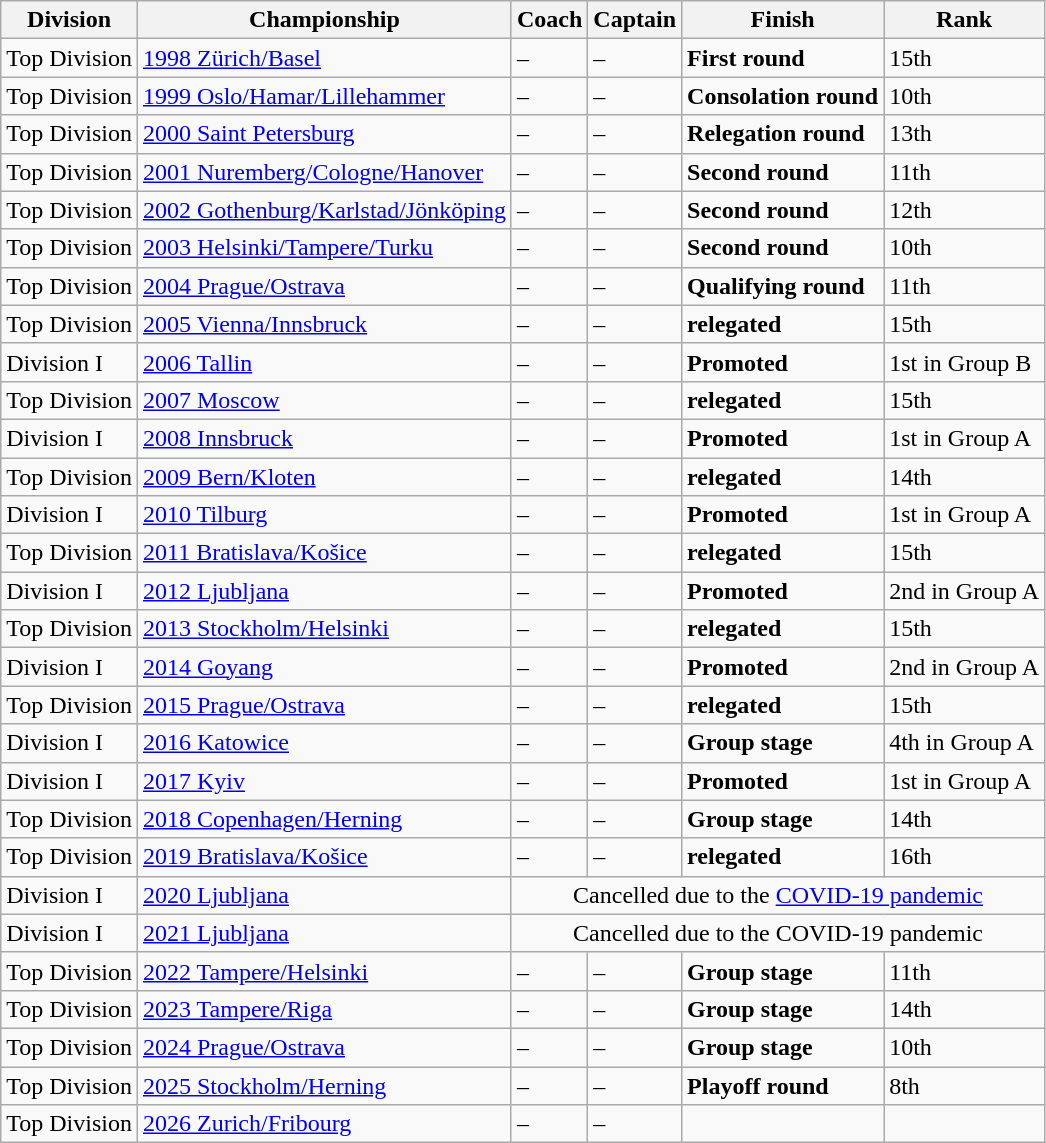<table class="wikitable sortable">
<tr>
<th>Division</th>
<th>Championship</th>
<th>Coach</th>
<th>Captain</th>
<th>Finish</th>
<th>Rank</th>
</tr>
<tr>
<td>Top Division</td>
<td> <a href='#'>1998 Zürich/Basel</a></td>
<td>–</td>
<td>–</td>
<td><strong>First round</strong></td>
<td>15th</td>
</tr>
<tr>
<td>Top Division</td>
<td> <a href='#'>1999 Oslo/Hamar/Lillehammer</a></td>
<td>–</td>
<td>–</td>
<td><strong>Consolation round</strong></td>
<td>10th</td>
</tr>
<tr>
<td>Top Division</td>
<td> <a href='#'>2000 Saint Petersburg</a></td>
<td>–</td>
<td>–</td>
<td><strong>Relegation round</strong></td>
<td>13th</td>
</tr>
<tr>
<td>Top Division</td>
<td> <a href='#'>2001 Nuremberg/Cologne/Hanover</a></td>
<td>–</td>
<td>–</td>
<td><strong>Second round</strong></td>
<td>11th</td>
</tr>
<tr>
<td>Top Division</td>
<td> <a href='#'>2002 Gothenburg/Karlstad/Jönköping</a></td>
<td>–</td>
<td>–</td>
<td><strong>Second round</strong></td>
<td>12th</td>
</tr>
<tr>
<td>Top Division</td>
<td> <a href='#'>2003 Helsinki/Tampere/Turku</a></td>
<td>–</td>
<td>–</td>
<td><strong>Second round</strong></td>
<td>10th</td>
</tr>
<tr>
<td>Top Division</td>
<td> <a href='#'>2004 Prague/Ostrava</a></td>
<td>–</td>
<td>–</td>
<td><strong>Qualifying round</strong></td>
<td>11th</td>
</tr>
<tr>
<td>Top Division</td>
<td> <a href='#'>2005 Vienna/Innsbruck</a></td>
<td>–</td>
<td>–</td>
<td><strong>relegated</strong></td>
<td>15th</td>
</tr>
<tr>
<td>Division I</td>
<td> <a href='#'>2006 Tallin</a></td>
<td>–</td>
<td>–</td>
<td><strong>Promoted</strong></td>
<td>1st in Group B</td>
</tr>
<tr>
<td>Top Division</td>
<td> <a href='#'>2007 Moscow</a></td>
<td>–</td>
<td>–</td>
<td><strong>relegated</strong></td>
<td>15th</td>
</tr>
<tr>
<td>Division I</td>
<td> <a href='#'>2008 Innsbruck</a></td>
<td>–</td>
<td>–</td>
<td><strong>Promoted</strong></td>
<td>1st in Group A</td>
</tr>
<tr>
<td>Top Division</td>
<td> <a href='#'>2009 Bern/Kloten</a></td>
<td>–</td>
<td>–</td>
<td><strong>relegated</strong></td>
<td>14th</td>
</tr>
<tr>
<td>Division I</td>
<td> <a href='#'>2010 Tilburg</a></td>
<td>–</td>
<td>–</td>
<td><strong>Promoted</strong></td>
<td>1st in Group A</td>
</tr>
<tr>
<td>Top Division</td>
<td> <a href='#'>2011 Bratislava/Košice</a></td>
<td>–</td>
<td>–</td>
<td><strong>relegated</strong></td>
<td>15th</td>
</tr>
<tr>
<td>Division I</td>
<td> <a href='#'>2012 Ljubljana</a></td>
<td>–</td>
<td>–</td>
<td><strong>Promoted</strong></td>
<td>2nd in Group A</td>
</tr>
<tr>
<td>Top Division</td>
<td> <a href='#'>2013 Stockholm/Helsinki</a></td>
<td>–</td>
<td>–</td>
<td><strong>relegated</strong></td>
<td>15th</td>
</tr>
<tr>
<td>Division I</td>
<td> <a href='#'>2014 Goyang</a></td>
<td>–</td>
<td>–</td>
<td><strong>Promoted</strong></td>
<td>2nd in Group A</td>
</tr>
<tr>
<td>Top Division</td>
<td> <a href='#'>2015 Prague/Ostrava</a></td>
<td>–</td>
<td>–</td>
<td><strong>relegated</strong></td>
<td>15th</td>
</tr>
<tr>
<td>Division I</td>
<td> <a href='#'>2016 Katowice</a></td>
<td>–</td>
<td>–</td>
<td><strong>Group stage</strong></td>
<td>4th in Group A</td>
</tr>
<tr>
<td>Division I</td>
<td> <a href='#'>2017 Kyiv</a></td>
<td>–</td>
<td>–</td>
<td><strong>Promoted</strong></td>
<td>1st in Group A</td>
</tr>
<tr>
<td>Top Division</td>
<td> <a href='#'>2018 Copenhagen/Herning</a></td>
<td>–</td>
<td>–</td>
<td><strong>Group stage</strong></td>
<td>14th</td>
</tr>
<tr>
<td>Top Division</td>
<td> <a href='#'>2019 Bratislava/Košice</a></td>
<td>–</td>
<td>–</td>
<td><strong>relegated</strong></td>
<td>16th</td>
</tr>
<tr>
<td>Division I</td>
<td> <a href='#'>2020 Ljubljana</a></td>
<td colspan=4 align=center>Cancelled due to the <a href='#'>COVID-19 pandemic</a></td>
</tr>
<tr>
<td>Division I</td>
<td> <a href='#'>2021 Ljubljana</a></td>
<td colspan=4 align=center>Cancelled due to the COVID-19 pandemic</td>
</tr>
<tr>
<td>Top Division</td>
<td> <a href='#'>2022 Tampere/Helsinki</a></td>
<td>–</td>
<td>–</td>
<td><strong>Group stage</strong></td>
<td>11th</td>
</tr>
<tr>
<td>Top Division</td>
<td> <a href='#'>2023 Tampere/Riga</a></td>
<td>–</td>
<td>–</td>
<td><strong>Group stage</strong></td>
<td>14th</td>
</tr>
<tr>
<td>Top Division</td>
<td> <a href='#'>2024 Prague/Ostrava</a></td>
<td>–</td>
<td>–</td>
<td><strong>Group stage</strong></td>
<td>10th</td>
</tr>
<tr>
<td>Top Division</td>
<td> <a href='#'>2025 Stockholm/Herning</a></td>
<td>–</td>
<td>–</td>
<td><strong>Playoff round</strong></td>
<td>8th</td>
</tr>
<tr>
<td>Top Division</td>
<td> <a href='#'>2026 Zurich/Fribourg</a></td>
<td>–</td>
<td>–</td>
<td></td>
<td></td>
</tr>
</table>
